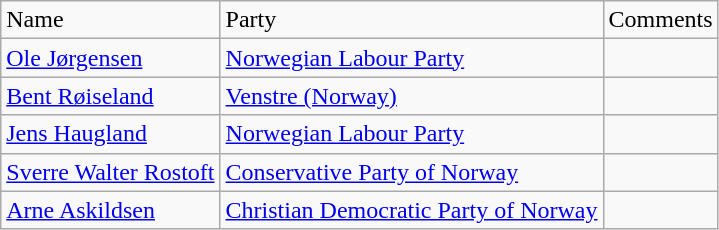<table class="wikitable">
<tr>
<td>Name</td>
<td>Party</td>
<td>Comments</td>
</tr>
<tr>
<td><a href='#'>Ole Jørgensen</a></td>
<td><a href='#'>Norwegian Labour Party</a></td>
<td></td>
</tr>
<tr>
<td><a href='#'>Bent Røiseland</a></td>
<td><a href='#'>Venstre (Norway)</a></td>
<td></td>
</tr>
<tr>
<td><a href='#'>Jens Haugland</a></td>
<td><a href='#'>Norwegian Labour Party</a></td>
<td></td>
</tr>
<tr>
<td><a href='#'>Sverre Walter Rostoft</a></td>
<td><a href='#'>Conservative Party of Norway</a></td>
<td></td>
</tr>
<tr>
<td><a href='#'>Arne Askildsen</a></td>
<td><a href='#'>Christian Democratic Party of Norway</a></td>
<td></td>
</tr>
</table>
